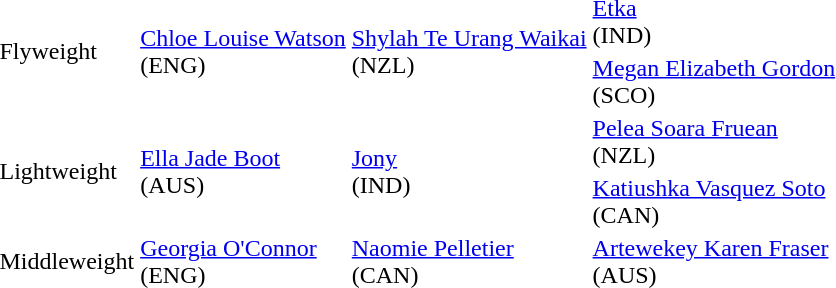<table>
<tr>
<td rowspan=2>Flyweight</td>
<td rowspan=2><a href='#'>Chloe Louise Watson</a><br> (ENG)</td>
<td rowspan=2><a href='#'>Shylah Te Urang Waikai</a><br> (NZL)</td>
<td><a href='#'>Etka</a><br> (IND)</td>
</tr>
<tr>
<td><a href='#'>Megan Elizabeth Gordon</a><br> (SCO)</td>
</tr>
<tr>
<td rowspan=2>Lightweight</td>
<td rowspan=2><a href='#'>Ella Jade Boot</a><br> (AUS)</td>
<td rowspan=2><a href='#'>Jony</a><br> (IND)</td>
<td><a href='#'>Pelea Soara Fruean</a><br> (NZL)</td>
</tr>
<tr>
<td><a href='#'>Katiushka Vasquez Soto</a><br> (CAN)</td>
</tr>
<tr>
<td rowspan=2>Middleweight</td>
<td rowspan=2><a href='#'>Georgia O'Connor</a><br> (ENG)</td>
<td rowspan=2><a href='#'>Naomie Pelletier</a><br> (CAN)</td>
<td rowspan=2><a href='#'>Artewekey Karen Fraser</a><br> (AUS)</td>
</tr>
</table>
